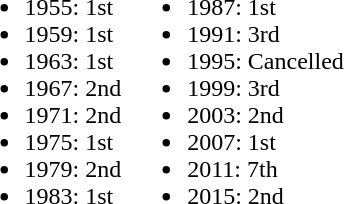<table>
<tr>
<td valign="top"><br><ul><li>1955: 1st </li><li>1959: 1st </li><li>1963: 1st </li><li>1967: 2nd </li><li>1971: 2nd </li><li>1975: 1st </li><li>1979: 2nd </li><li>1983: 1st </li></ul></td>
<td valign="top"><br><ul><li>1987: 1st </li><li>1991: 3rd </li><li>1995: Cancelled</li><li>1999: 3rd </li><li>2003: 2nd </li><li>2007: 1st </li><li>2011: 7th</li><li>2015: 2nd </li></ul></td>
</tr>
</table>
